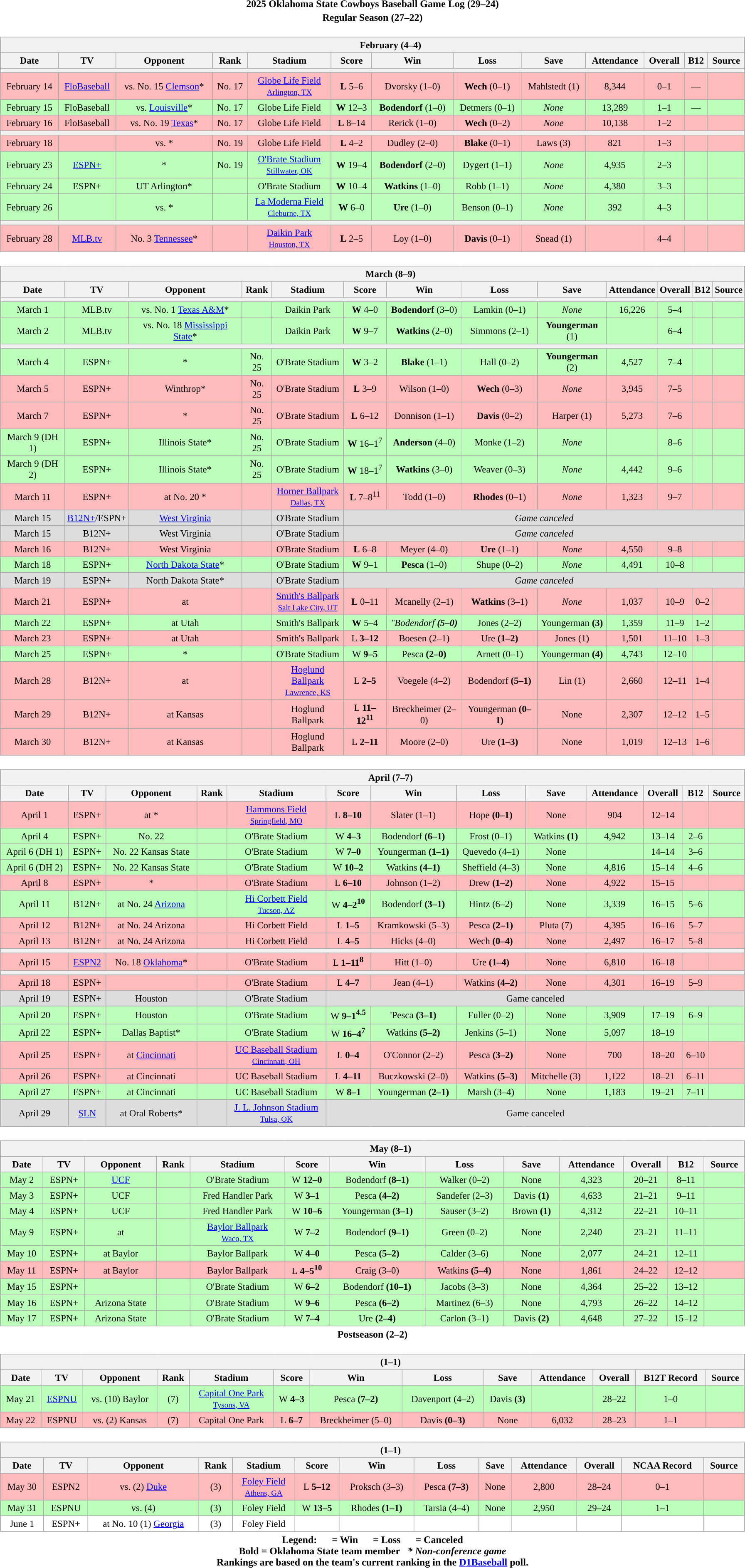<table class="toccolours" width=95% style="clear:both; margin:1.5em auto; text-align:center;">
<tr>
<th colspan=2>2025 Oklahoma State Cowboys Baseball Game Log (29–24)</th>
</tr>
<tr>
<th colspan=2>Regular Season (27–22)</th>
</tr>
<tr valign="top">
<td><br><table class="wikitable collapsible collapsed" style="margin:auto; width:100%; text-align:center; font-size:95%">
<tr>
<th colspan=14 style="padding-left:4em;">February (4–4)</th>
</tr>
<tr>
<th bgcolor="#DDDDFF">Date</th>
<th bgcolor="#DDDDFF">TV</th>
<th bgcolor="#DDDDFF">Opponent</th>
<th bgcolor="#DDDDFF">Rank</th>
<th bgcolor="#DDDDFF">Stadium</th>
<th bgcolor="#DDDDFF">Score</th>
<th bgcolor="#DDDDFF">Win</th>
<th bgcolor="#DDDDFF">Loss</th>
<th bgcolor="#DDDDFF">Save</th>
<th bgcolor="#DDDDFF">Attendance</th>
<th bgcolor="#DDDDFF">Overall</th>
<th bgcolor="#DDDDFF">B12</th>
<th bgcolor="#DDDDFF">Source</th>
</tr>
<tr>
<th colspan=14 style="padding-left:4em;"></th>
</tr>
<tr bgcolor="ffbbbb">
<td>February 14</td>
<td><a href='#'>FloBaseball</a></td>
<td>vs. No. 15 <a href='#'>Clemson</a>*</td>
<td>No. 17</td>
<td><a href='#'>Globe Life Field</a><br><small><a href='#'>Arlington, TX</a></small></td>
<td><strong>L</strong> 5–6</td>
<td>Dvorsky (1–0)</td>
<td><strong>Wech</strong> (0–1)</td>
<td>Mahlstedt (1)</td>
<td>8,344</td>
<td>0–1</td>
<td>—</td>
<td></td>
</tr>
<tr bgcolor="bbffbb">
<td>February 15</td>
<td>FloBaseball</td>
<td>vs. <a href='#'>Louisville</a>*</td>
<td>No. 17</td>
<td>Globe Life Field</td>
<td><strong>W</strong> 12–3</td>
<td><strong>Bodendorf</strong> (1–0)</td>
<td>Detmers (0–1)</td>
<td><em>None</em></td>
<td>13,289</td>
<td>1–1</td>
<td>—</td>
<td></td>
</tr>
<tr bgcolor="ffbbbb">
<td>February 16</td>
<td>FloBaseball</td>
<td>vs. No. 19 <a href='#'>Texas</a>*</td>
<td>No. 17</td>
<td>Globe Life Field</td>
<td><strong>L</strong> 8–14</td>
<td>Rerick (1–0)</td>
<td><strong>Wech</strong> (0–2)</td>
<td><em>None</em></td>
<td>10,138</td>
<td>1–2</td>
<td></td>
<td></td>
</tr>
<tr>
<th colspan=14 style="padding-left:4em;"></th>
</tr>
<tr bgcolor="ffbbbb">
<td>February 18</td>
<td></td>
<td>vs. *</td>
<td>No. 19</td>
<td>Globe Life Field</td>
<td><strong>L</strong> 4–2</td>
<td>Dudley (2–0)</td>
<td><strong>Blake</strong> (0–1)</td>
<td>Laws (3)</td>
<td>821</td>
<td>1–3</td>
<td></td>
<td></td>
</tr>
<tr bgcolor="bbffbb">
<td>February 23</td>
<td><a href='#'>ESPN+</a></td>
<td>*</td>
<td>No. 19</td>
<td><a href='#'>O'Brate Stadium</a><br><small><a href='#'>Stillwater, OK</a></small></td>
<td><strong>W</strong> 19–4</td>
<td><strong>Bodendorf</strong> (2–0)</td>
<td>Dygert (1–1)</td>
<td><em>None</em></td>
<td>4,935</td>
<td>2–3</td>
<td></td>
<td></td>
</tr>
<tr bgcolor="bbffbb">
<td>February 24</td>
<td>ESPN+</td>
<td>UT Arlington*</td>
<td></td>
<td>O'Brate Stadium</td>
<td><strong>W</strong> 10–4</td>
<td><strong>Watkins</strong> (1–0)</td>
<td>Robb (1–1)</td>
<td><em>None</em></td>
<td>4,380</td>
<td>3–3</td>
<td></td>
<td></td>
</tr>
<tr bgcolor="bbffbb">
<td>February 26</td>
<td></td>
<td>vs. *</td>
<td></td>
<td><a href='#'>La Moderna Field</a><br><small><a href='#'>Cleburne, TX</a></small></td>
<td><strong>W</strong> 6–0</td>
<td><strong>Ure</strong> (1–0)</td>
<td>Benson (0–1)</td>
<td><em>None</em></td>
<td>392</td>
<td>4–3</td>
<td></td>
<td></td>
</tr>
<tr>
<th colspan=14 style="padding-left:4em;"></th>
</tr>
<tr bgcolor="ffbbbb">
<td>February 28</td>
<td><a href='#'>MLB.tv</a></td>
<td>No. 3 <a href='#'>Tennessee</a>*</td>
<td></td>
<td><a href='#'>Daikin Park</a><br><small><a href='#'>Houston, TX</a></small></td>
<td><strong>L</strong> 2–5</td>
<td>Loy (1–0)</td>
<td><strong>Davis</strong> (0–1)</td>
<td>Snead (1)</td>
<td></td>
<td>4–4</td>
<td></td>
<td></td>
</tr>
</table>
</td>
</tr>
<tr>
<td><br><table class="wikitable collapsible collapsed" style="margin:auto; width:100%; text-align:center; font-size:95%">
<tr>
<th colspan=14 style="padding-left:4em;">March (8–9)</th>
</tr>
<tr>
<th bgcolor="#DDDDFF">Date</th>
<th bgcolor="#DDDDFF">TV</th>
<th bgcolor="#DDDDFF">Opponent</th>
<th bgcolor="#DDDDFF">Rank</th>
<th bgcolor="#DDDDFF">Stadium</th>
<th bgcolor="#DDDDFF">Score</th>
<th bgcolor="#DDDDFF">Win</th>
<th bgcolor="#DDDDFF">Loss</th>
<th bgcolor="#DDDDFF">Save</th>
<th bgcolor="#DDDDFF">Attendance</th>
<th bgcolor="#DDDDFF">Overall</th>
<th bgcolor="#DDDDFF">B12</th>
<th bgcolor="#DDDDFF">Source</th>
</tr>
<tr>
<th colspan=14 style="padding-left:4em;"></th>
</tr>
<tr bgcolor="bbffbb">
<td>March 1</td>
<td>MLB.tv</td>
<td>vs. No. 1 <a href='#'>Texas A&M</a>*</td>
<td></td>
<td>Daikin Park</td>
<td><strong>W</strong> 4–0</td>
<td><strong>Bodendorf</strong> (3–0)</td>
<td>Lamkin (0–1)</td>
<td><em>None</em></td>
<td>16,226</td>
<td>5–4</td>
<td></td>
<td></td>
</tr>
<tr bgcolor="bbffbb">
<td>March 2</td>
<td>MLB.tv</td>
<td>vs. No. 18 <a href='#'>Mississippi State</a>*</td>
<td></td>
<td>Daikin Park</td>
<td><strong>W</strong> 9–7</td>
<td><strong>Watkins</strong> (2–0)</td>
<td>Simmons (2–1)</td>
<td><strong>Youngerman</strong> (1)</td>
<td></td>
<td>6–4</td>
<td></td>
<td></td>
</tr>
<tr>
<th colspan=14 style="padding-left:4em;"></th>
</tr>
<tr bgcolor="bbffbb">
<td>March 4</td>
<td>ESPN+</td>
<td>*</td>
<td>No. 25</td>
<td>O'Brate Stadium</td>
<td><strong>W</strong> 3–2</td>
<td><strong>Blake</strong> (1–1)</td>
<td>Hall (0–2)</td>
<td><strong>Youngerman</strong> (2)</td>
<td>4,527</td>
<td>7–4</td>
<td></td>
<td></td>
</tr>
<tr bgcolor="ffbbbb">
<td>March 5</td>
<td>ESPN+</td>
<td>Winthrop*</td>
<td>No. 25</td>
<td>O'Brate Stadium</td>
<td><strong>L</strong> 3–9</td>
<td>Wilson (1–0)</td>
<td><strong>Wech</strong> (0–3)</td>
<td><em>None</em></td>
<td>3,945</td>
<td>7–5</td>
<td></td>
<td></td>
</tr>
<tr bgcolor="ffbbbb">
<td>March 7</td>
<td>ESPN+</td>
<td>*</td>
<td>No. 25</td>
<td>O'Brate Stadium</td>
<td><strong>L</strong> 6–12</td>
<td>Donnison (1–1)</td>
<td><strong>Davis</strong> (0–2)</td>
<td>Harper (1)</td>
<td>5,273</td>
<td>7–6</td>
<td></td>
<td></td>
</tr>
<tr bgcolor="bbffbb">
<td>March 9 (DH 1)</td>
<td>ESPN+</td>
<td>Illinois State*</td>
<td>No. 25</td>
<td>O'Brate Stadium</td>
<td><strong>W</strong> 16–1<sup>7</sup></td>
<td><strong>Anderson</strong> (4–0)</td>
<td>Monke (1–2)</td>
<td><em>None</em></td>
<td></td>
<td>8–6</td>
<td></td>
<td></td>
</tr>
<tr bgcolor="bbffbb">
<td>March 9 (DH 2)</td>
<td>ESPN+</td>
<td>Illinois State*</td>
<td>No. 25</td>
<td>O'Brate Stadium</td>
<td><strong>W</strong> 18–1<sup>7</sup></td>
<td><strong>Watkins</strong> (3–0)</td>
<td>Weaver (0–3)</td>
<td><em>None</em></td>
<td>4,442</td>
<td>9–6</td>
<td></td>
<td></td>
</tr>
<tr bgcolor="ffbbbb">
<td>March 11</td>
<td>ESPN+</td>
<td>at No. 20 *</td>
<td></td>
<td><a href='#'>Horner Ballpark</a><br><small><a href='#'>Dallas, TX</a></small></td>
<td><strong>L</strong> 7–8<sup>11</sup></td>
<td>Todd (1–0)</td>
<td><strong>Rhodes</strong> (0–1)</td>
<td><em>None</em></td>
<td>1,323</td>
<td>9–7</td>
<td></td>
<td></td>
</tr>
<tr bgcolor="dddddd">
<td>March 15</td>
<td><a href='#'>B12N+</a>/ESPN+</td>
<td><a href='#'>West Virginia</a></td>
<td></td>
<td>O'Brate Stadium</td>
<td colspan=8><em>Game canceled</em></td>
</tr>
<tr bgcolor="dddddd">
<td>March 15</td>
<td>B12N+</td>
<td>West Virginia</td>
<td></td>
<td>O'Brate Stadium</td>
<td colspan=8><em>Game canceled</em></td>
</tr>
<tr bgcolor="ffbbbb">
<td>March 16</td>
<td>B12N+</td>
<td>West Virginia</td>
<td></td>
<td>O'Brate Stadium</td>
<td><strong>L</strong> 6–8</td>
<td>Meyer (4–0)</td>
<td><strong>Ure</strong> (1–1)</td>
<td><em>None</em></td>
<td>4,550</td>
<td>9–8</td>
<td></td>
<td></td>
</tr>
<tr bgcolor="bbffbb">
<td>March 18</td>
<td>ESPN+</td>
<td><a href='#'>North Dakota State</a>*</td>
<td></td>
<td>O'Brate Stadium</td>
<td><strong>W</strong> 9–1</td>
<td><strong>Pesca</strong> (1–0)</td>
<td>Shupe (0–2)</td>
<td><em>None</em></td>
<td>4,491</td>
<td>10–8</td>
<td></td>
<td></td>
</tr>
<tr bgcolor="dddddd">
<td>March 19</td>
<td>ESPN+</td>
<td>North Dakota State*</td>
<td></td>
<td>O'Brate Stadium</td>
<td colspan=8><em>Game canceled</em></td>
</tr>
<tr bgcolor="ffbbbb">
<td>March 21</td>
<td>ESPN+</td>
<td>at </td>
<td></td>
<td><a href='#'>Smith's Ballpark</a><br><small><a href='#'>Salt Lake City, UT</a></small></td>
<td><strong>L</strong> 0–11</td>
<td>Mcanelly (2–1)</td>
<td><strong>Watkins</strong> (3–1)</td>
<td><em>None</em></td>
<td>1,037</td>
<td>10–9</td>
<td>0–2</td>
<td></td>
</tr>
<tr bgcolor="bbffbb">
<td>March 22</td>
<td>ESPN+</td>
<td>at Utah</td>
<td></td>
<td>Smith's Ballpark</td>
<td><strong>W</strong> 5–4</td>
<td><em>"Bodendorf<strong> (5–0)</td>
<td>Jones (2–2)</td>
<td></strong>Youngerman<strong> (3)</td>
<td>1,359</td>
<td>11–9</td>
<td>1–2</td>
<td></td>
</tr>
<tr bgcolor="ffbbbb">
<td>March 23</td>
<td>ESPN+</td>
<td>at Utah</td>
<td></td>
<td>Smith's Ballpark</td>
<td></strong>L<strong> 3–12</td>
<td>Boesen (2–1)</td>
<td></strong>Ure<strong> (1–2)</td>
<td>Jones (1)</td>
<td>1,501</td>
<td>11–10</td>
<td>1–3</td>
<td></td>
</tr>
<tr bgcolor="bbffbb">
<td>March 25</td>
<td>ESPN+</td>
<td>*</td>
<td></td>
<td>O'Brate Stadium</td>
<td></strong>W<strong> 9–5</td>
<td></strong>Pesca<strong> (2–0)</td>
<td>Arnett (0–1)</td>
<td></strong>Youngerman<strong> (4)</td>
<td>4,743</td>
<td>12–10</td>
<td></td>
<td></td>
</tr>
<tr bgcolor="ffbbbb">
<td>March 28</td>
<td>B12N+</td>
<td>at </td>
<td></td>
<td><a href='#'>Hoglund Ballpark</a><br><small><a href='#'>Lawrence, KS</a></small></td>
<td></strong>L<strong> 2–5</td>
<td>Voegele (4–2)</td>
<td></strong>Bodendorf<strong> (5–1)</td>
<td>Lin (1)</td>
<td>2,660</td>
<td>12–11</td>
<td>1–4</td>
<td></td>
</tr>
<tr bgcolor="ffbbbb">
<td>March 29</td>
<td>B12N+</td>
<td>at Kansas</td>
<td></td>
<td>Hoglund Ballpark</td>
<td></strong>L<strong> 11–12<sup>11</sup></td>
<td>Breckheimer (2–0)</td>
<td></strong>Youngerman<strong> (0–1)</td>
<td></em>None<em></td>
<td>2,307</td>
<td>12–12</td>
<td>1–5</td>
<td></td>
</tr>
<tr bgcolor="ffbbbb">
<td>March 30</td>
<td>B12N+</td>
<td>at Kansas</td>
<td></td>
<td>Hoglund Ballpark</td>
<td></strong>L<strong> 2–11</td>
<td>Moore (2–0)</td>
<td></strong>Ure<strong> (1–3)</td>
<td></em>None<em></td>
<td>1,019</td>
<td>12–13</td>
<td>1–6</td>
<td></td>
</tr>
</table>
</td>
</tr>
<tr>
<td><br><table class="wikitable collapsible collapsed" style="margin:auto; width:100%; text-align:center; font-size:95%">
<tr>
<th colspan=14 style="padding-left:4em;">April (7–7)</th>
</tr>
<tr>
<th bgcolor="#DDDDFF">Date</th>
<th bgcolor="#DDDDFF">TV</th>
<th bgcolor="#DDDDFF">Opponent</th>
<th bgcolor="#DDDDFF">Rank</th>
<th bgcolor="#DDDDFF">Stadium</th>
<th bgcolor="#DDDDFF">Score</th>
<th bgcolor="#DDDDFF">Win</th>
<th bgcolor="#DDDDFF">Loss</th>
<th bgcolor="#DDDDFF">Save</th>
<th bgcolor="#DDDDFF">Attendance</th>
<th bgcolor="#DDDDFF">Overall</th>
<th bgcolor="#DDDDFF">B12</th>
<th bgcolor="#DDDDFF">Source</th>
</tr>
<tr bgcolor="ffbbbb">
<td>April 1</td>
<td>ESPN+</td>
<td>at *</td>
<td></td>
<td><a href='#'>Hammons Field</a><br><small><a href='#'>Springfield, MO</a></small></td>
<td></strong>L<strong> 8–10</td>
<td>Slater (1–1)</td>
<td></strong>Hope<strong> (0–1)</td>
<td></em>None<em></td>
<td>904</td>
<td>12–14</td>
<td></td>
<td></td>
</tr>
<tr bgcolor="bbffbb">
<td>April 4</td>
<td>ESPN+</td>
<td>No. 22 </td>
<td></td>
<td>O'Brate Stadium</td>
<td></strong>W<strong> 4–3</td>
<td></strong>Bodendorf<strong> (6–1)</td>
<td>Frost (0–1)</td>
<td></strong>Watkins<strong> (1)</td>
<td>4,942</td>
<td>13–14</td>
<td>2–6</td>
<td></td>
</tr>
<tr bgcolor="bbffbb">
<td>April 6 (DH 1)</td>
<td>ESPN+</td>
<td>No. 22 Kansas State</td>
<td></td>
<td>O'Brate Stadium</td>
<td></strong>W<strong> 7–0</td>
<td></strong>Youngerman<strong> (1–1)</td>
<td>Quevedo (4–1)</td>
<td></em>None<em></td>
<td></td>
<td>14–14</td>
<td>3–6</td>
<td></td>
</tr>
<tr bgcolor="bbffbb">
<td>April 6 (DH 2)</td>
<td>ESPN+</td>
<td>No. 22 Kansas State</td>
<td></td>
<td>O'Brate Stadium</td>
<td></strong>W<strong> 10–2</td>
<td></strong>Watkins<strong> (4–1)</td>
<td>Sheffield (4–3)</td>
<td></em>None<em></td>
<td>4,816</td>
<td>15–14</td>
<td>4–6</td>
<td></td>
</tr>
<tr bgcolor="ffbbbb">
<td>April 8</td>
<td>ESPN+</td>
<td>*</td>
<td></td>
<td>O'Brate Stadium</td>
<td></strong>L<strong> 6–10</td>
<td>Johnson (1–2)</td>
<td></strong>Drew<strong> (1–2)</td>
<td></em>None<em></td>
<td>4,922</td>
<td>15–15</td>
<td></td>
<td></td>
</tr>
<tr bgcolor="bbffbb">
<td>April 11</td>
<td>B12N+</td>
<td>at No. 24 <a href='#'>Arizona</a></td>
<td></td>
<td><a href='#'>Hi Corbett Field</a><br><small><a href='#'>Tucson, AZ</a></small></td>
<td></strong>W<strong> 4–2<sup>10</sup></td>
<td></strong>Bodendorf<strong> (3–1)</td>
<td>Hintz (6–2)</td>
<td></em>None<em></td>
<td>3,339</td>
<td>16–15</td>
<td>5–6</td>
<td></td>
</tr>
<tr bgcolor="ffbbbb">
<td>April 12</td>
<td>B12N+</td>
<td>at No. 24 Arizona</td>
<td></td>
<td>Hi Corbett Field</td>
<td></strong>L<strong> 1–5</td>
<td>Kramkowski (5–3)</td>
<td></strong>Pesca<strong> (2–1)</td>
<td>Pluta (7)</td>
<td>4,395</td>
<td>16–16</td>
<td>5–7</td>
<td></td>
</tr>
<tr bgcolor="ffbbbb">
<td>April 13</td>
<td>B12N+</td>
<td>at No. 24 Arizona</td>
<td></td>
<td>Hi Corbett Field</td>
<td></strong>L<strong> 4–5</td>
<td>Hicks (4–0)</td>
<td></strong>Wech<strong> (0–4)</td>
<td></em>None<em></td>
<td>2,497</td>
<td>16–17</td>
<td>5–8</td>
<td></td>
</tr>
<tr bgcolor="ffffff">
<th colspan=14 style="padding-left:4em;"></th>
</tr>
<tr bgcolor="ffbbbb">
<td>April 15</td>
<td><a href='#'>ESPN2</a></td>
<td>No. 18 <a href='#'>Oklahoma</a>*</td>
<td></td>
<td>O'Brate Stadium</td>
<td></strong>L<strong> 1–11<sup>8</sup></td>
<td>Hitt (1–0)</td>
<td></strong>Ure<strong> (1–4)</td>
<td></em>None<em></td>
<td>6,810</td>
<td>16–18</td>
<td></td>
<td></td>
</tr>
<tr>
<th colspan=14 style="padding-left:4em;"></th>
</tr>
<tr bgcolor="ffbbbb">
<td>April 18</td>
<td>ESPN+</td>
<td></td>
<td></td>
<td>O'Brate Stadium</td>
<td></strong>L<strong> 4–7</td>
<td>Jean (4–1)</td>
<td></strong>Watkins<strong> (4–2)</td>
<td></em>None<em></td>
<td>4,301</td>
<td>16–19</td>
<td>5–9</td>
<td></td>
</tr>
<tr bgcolor="dddddd">
<td>April 19</td>
<td>ESPN+</td>
<td>Houston</td>
<td></td>
<td>O'Brate Stadium</td>
<td colspan=8></em>Game canceled<em></td>
</tr>
<tr bgcolor="bbffbb">
<td>April 20</td>
<td>ESPN+</td>
<td>Houston</td>
<td></td>
<td>O'Brate Stadium</td>
<td></strong>W<strong> 9–1<sup>4.5</sup></td>
<td></strong>'Pesca<strong> (3–1)</td>
<td>Fuller (0–2)</td>
<td></em>None<em></td>
<td>3,909</td>
<td>17–19</td>
<td>6–9</td>
<td></td>
</tr>
<tr bgcolor="bbffbb">
<td>April 22</td>
<td>ESPN+</td>
<td>Dallas Baptist*</td>
<td></td>
<td>O'Brate Stadium</td>
<td></strong>W<strong> 16–4<sup>7</sup></td>
<td></strong>Watkins<strong> (5–2)</td>
<td>Jenkins (5–1)</td>
<td></em>None<em></td>
<td>5,097</td>
<td>18–19</td>
<td></td>
<td></td>
</tr>
<tr bgcolor="ffbbbb">
<td>April 25</td>
<td>ESPN+</td>
<td>at <a href='#'>Cincinnati</a></td>
<td></td>
<td><a href='#'>UC Baseball Stadium</a><br><small><a href='#'>Cincinnati, OH</a></small></td>
<td></strong>L<strong> 0–4</td>
<td>O'Connor (2–2)</td>
<td></strong>Pesca<strong> (3–2)</td>
<td></em>None<em></td>
<td>700</td>
<td>18–20</td>
<td>6–10</td>
<td></td>
</tr>
<tr bgcolor="ffbbbb">
<td>April 26</td>
<td>ESPN+</td>
<td>at Cincinnati</td>
<td></td>
<td>UC Baseball Stadium</td>
<td></strong>L<strong> 4–11</td>
<td>Buczkowski (2–0)</td>
<td></strong>Watkins<strong> (5–3)</td>
<td>Mitchelle (3)</td>
<td>1,122</td>
<td>18–21</td>
<td>6–11</td>
<td></td>
</tr>
<tr bgcolor="bbffbb">
<td>April 27</td>
<td>ESPN+</td>
<td>at Cincinnati</td>
<td></td>
<td>UC Baseball Stadium</td>
<td></strong>W<strong> 8–1</td>
<td></strong>Youngerman<strong> (2–1)</td>
<td>Marsh (3–4)</td>
<td></em>None<em></td>
<td>1,183</td>
<td>19–21</td>
<td>7–11</td>
<td></td>
</tr>
<tr bgcolor="dddddd">
<td>April 29</td>
<td><a href='#'>SLN</a></td>
<td>at Oral Roberts*</td>
<td></td>
<td><a href='#'>J. L. Johnson Stadium</a><br><small><a href='#'>Tulsa, OK</a></small></td>
<td colspan=8></em>Game canceled<em></td>
</tr>
</table>
</td>
</tr>
<tr>
<td><br><table class="wikitable collapsible collapsed" style="margin:auto; width:100%; text-align:center; font-size:95%">
<tr>
<th colspan=14 style="padding-left:4em;">May (8–1)</th>
</tr>
<tr>
<th bgcolor="#DDDDFF">Date</th>
<th bgcolor="#DDDDFF">TV</th>
<th bgcolor="#DDDDFF">Opponent</th>
<th bgcolor="#DDDDFF">Rank</th>
<th bgcolor="#DDDDFF">Stadium</th>
<th bgcolor="#DDDDFF">Score</th>
<th bgcolor="#DDDDFF">Win</th>
<th bgcolor="#DDDDFF">Loss</th>
<th bgcolor="#DDDDFF">Save</th>
<th bgcolor="#DDDDFF">Attendance</th>
<th bgcolor="#DDDDFF">Overall</th>
<th bgcolor="#DDDDFF">B12</th>
<th bgcolor="#DDDDFF">Source</th>
</tr>
<tr bgcolor="bbffbb">
<td>May 2</td>
<td>ESPN+</td>
<td><a href='#'>UCF</a></td>
<td></td>
<td>O'Brate Stadium</td>
<td></strong>W<strong> 12–0</td>
<td></strong>Bodendorf<strong> (8–1)</td>
<td>Walker (0–2)</td>
<td></em>None<em></td>
<td>4,323</td>
<td>20–21</td>
<td>8–11</td>
<td></td>
</tr>
<tr bgcolor="bbffbb">
<td>May 3</td>
<td>ESPN+</td>
<td>UCF</td>
<td></td>
<td>Fred Handler Park</td>
<td></strong>W<strong> 3–1</td>
<td></strong>Pesca<strong> (4–2)</td>
<td>Sandefer (2–3)</td>
<td></strong>Davis<strong> (1)</td>
<td>4,633</td>
<td>21–21</td>
<td>9–11</td>
<td></td>
</tr>
<tr bgcolor="bbffbb">
<td>May 4</td>
<td>ESPN+</td>
<td>UCF</td>
<td></td>
<td>Fred Handler Park</td>
<td></strong>W<strong> 10–6</td>
<td></strong>Youngerman<strong> (3–1)</td>
<td>Sauser (3–2)</td>
<td></strong>Brown<strong> (1)</td>
<td>4,312</td>
<td>22–21</td>
<td>10–11</td>
<td></td>
</tr>
<tr bgcolor="bbffbb">
<td>May 9</td>
<td>ESPN+</td>
<td>at </td>
<td></td>
<td><a href='#'>Baylor Ballpark</a><br><small><a href='#'>Waco, TX</a></small></td>
<td></strong>W<strong> 7–2</td>
<td></strong>Bodendorf<strong> (9–1)</td>
<td>Green (0–2)</td>
<td></em>None<em></td>
<td>2,240</td>
<td>23–21</td>
<td>11–11</td>
<td></td>
</tr>
<tr bgcolor="bbffbb">
<td>May 10</td>
<td>ESPN+</td>
<td>at Baylor</td>
<td></td>
<td>Baylor Ballpark</td>
<td></strong>W<strong> 4–0</td>
<td></strong>Pesca<strong> (5–2)</td>
<td>Calder (3–6)</td>
<td></em>None<em></td>
<td>2,077</td>
<td>24–21</td>
<td>12–11</td>
<td></td>
</tr>
<tr bgcolor="ffbbbb">
<td>May 11</td>
<td>ESPN+</td>
<td>at Baylor</td>
<td></td>
<td>Baylor Ballpark</td>
<td></strong>L<strong> 4–5<sup>10</sup></td>
<td>Craig (3–0)</td>
<td></strong>Watkins<strong> (5–4)</td>
<td></em>None<em></td>
<td>1,861</td>
<td>24–22</td>
<td>12–12</td>
<td></td>
</tr>
<tr bgcolor="bbffbb">
<td>May 15</td>
<td>ESPN+</td>
<td></td>
<td></td>
<td>O'Brate Stadium</td>
<td></strong>W<strong> 6–2</td>
<td></strong>Bodendorf<strong> (10–1)</td>
<td>Jacobs (3–3)</td>
<td></em>None<em></td>
<td>4,364</td>
<td>25–22</td>
<td>13–12</td>
<td></td>
</tr>
<tr bgcolor="bbffbb">
<td>May 16</td>
<td>ESPN+</td>
<td>Arizona State</td>
<td></td>
<td>O'Brate Stadium</td>
<td></strong>W<strong> 9–6</td>
<td></strong>Pesca<strong> (6–2)</td>
<td>Martinez (6–3)</td>
<td></em>None<em></td>
<td>4,793</td>
<td>26–22</td>
<td>14–12</td>
<td></td>
</tr>
<tr bgcolor="bbffbb">
<td>May 17</td>
<td>ESPN+</td>
<td>Arizona State</td>
<td></td>
<td>O'Brate Stadium</td>
<td></strong>W<strong> 7–4</td>
<td></strong>Ure<strong> (2–4)</td>
<td>Carlon (3–1)</td>
<td></strong>Davis<strong> (2)</td>
<td>4,648</td>
<td>27–22</td>
<td>15–12</td>
<td></td>
</tr>
</table>
</td>
</tr>
<tr>
<th colspan=2>Postseason (2–2)</th>
</tr>
<tr>
<td><br><table class="wikitable collapsible collapsed" style="margin:auto; width:100%; text-align:center; font-size:95%">
<tr>
<th colspan=14 style="padding-left:4em;"> (1–1)</th>
</tr>
<tr>
<th bgcolor="#DDDDFF">Date</th>
<th bgcolor="#DDDDFF">TV</th>
<th bgcolor="#DDDDFF">Opponent</th>
<th bgcolor="#DDDDFF">Rank</th>
<th bgcolor="#DDDDFF">Stadium</th>
<th bgcolor="#DDDDFF">Score</th>
<th bgcolor="#DDDDFF">Win</th>
<th bgcolor="#DDDDFF">Loss</th>
<th bgcolor="#DDDDFF">Save</th>
<th bgcolor="#DDDDFF">Attendance</th>
<th bgcolor="#DDDDFF">Overall</th>
<th bgcolor="#DDDDFF">B12T Record</th>
<th bgcolor="#DDDDFF">Source</th>
</tr>
<tr bgcolor="bbffbb">
<td>May 21</td>
<td><a href='#'>ESPNU</a></td>
<td>vs. (10) Baylor</td>
<td>(7)</td>
<td><a href='#'>Capital One Park</a><br><small><a href='#'>Tysons, VA</a></small></td>
<td></strong>W<strong> 4–3</td>
<td></strong>Pesca<strong> (7–2)</td>
<td>Davenport (4–2)</td>
<td></strong>Davis<strong> (3)</td>
<td></td>
<td>28–22</td>
<td>1–0</td>
<td></td>
</tr>
<tr bgcolor="ffbbbb">
<td>May 22</td>
<td>ESPNU</td>
<td>vs. (2) Kansas</td>
<td>(7)</td>
<td>Capital One Park</td>
<td></strong>L<strong> 6–7</td>
<td>Breckheimer (5–0)</td>
<td></strong>Davis<strong> (0–3)</td>
<td></em>None<em></td>
<td>6,032</td>
<td>28–23</td>
<td>1–1</td>
<td></td>
</tr>
<tr>
</tr>
</table>
</td>
</tr>
<tr>
<td><br><table class="wikitable collapsible" style="margin:auto; width:100%; text-align:center; font-size:95%">
<tr>
<th colspan=14 style="padding-left:4em;"> (1–1)</th>
</tr>
<tr>
<th bgcolor="#DDDDFF">Date</th>
<th bgcolor="#DDDDFF">TV</th>
<th bgcolor="#DDDDFF">Opponent</th>
<th bgcolor="#DDDDFF">Rank</th>
<th bgcolor="#DDDDFF">Stadium</th>
<th bgcolor="#DDDDFF">Score</th>
<th bgcolor="#DDDDFF">Win</th>
<th bgcolor="#DDDDFF">Loss</th>
<th bgcolor="#DDDDFF">Save</th>
<th bgcolor="#DDDDFF">Attendance</th>
<th bgcolor="#DDDDFF">Overall</th>
<th bgcolor="#DDDDFF">NCAA Record</th>
<th bgcolor="#DDDDFF">Source</th>
</tr>
<tr bgcolor="ffbbbb">
<td>May 30</td>
<td>ESPN2</td>
<td>vs. (2) <a href='#'>Duke</a></td>
<td>(3)</td>
<td><a href='#'>Foley Field</a><br><small><a href='#'>Athens, GA</a></small></td>
<td></strong>L<strong> 5–12</td>
<td>Proksch (3–3)</td>
<td></strong>Pesca<strong> (7–3)</td>
<td></em>None<em></td>
<td>2,800</td>
<td>28–24</td>
<td>0–1</td>
<td></td>
</tr>
<tr bgcolor="bbffbb">
<td>May 31</td>
<td>ESPNU</td>
<td>vs. (4) </td>
<td>(3)</td>
<td>Foley Field</td>
<td></strong>W<strong> 13–5</td>
<td></strong>Rhodes<strong> (1–1)</td>
<td>Tarsia (4–4)</td>
<td></em>None<em></td>
<td>2,950</td>
<td>29–24</td>
<td>1–1</td>
<td></td>
</tr>
<tr bgcolor="ffffff">
<td>June 1</td>
<td>ESPN+</td>
<td>at No. 10 (1) <a href='#'>Georgia</a></td>
<td>(3)</td>
<td>Foley Field</td>
<td></td>
<td></td>
<td></td>
<td></td>
<td></td>
<td></td>
<td></td>
<td></td>
</tr>
<tr>
</tr>
</table>
</td>
</tr>
<tr>
<th colspan=9></em>Legend:       = Win       = Loss       = Canceled<br>Bold = Oklahoma State team member   <strong><em>*</em></strong> <em>Non-conference game</em><br>Rankings are based on the team's current ranking in the <a href='#'>D1Baseball</a> poll.<em></th>
</tr>
</table>
